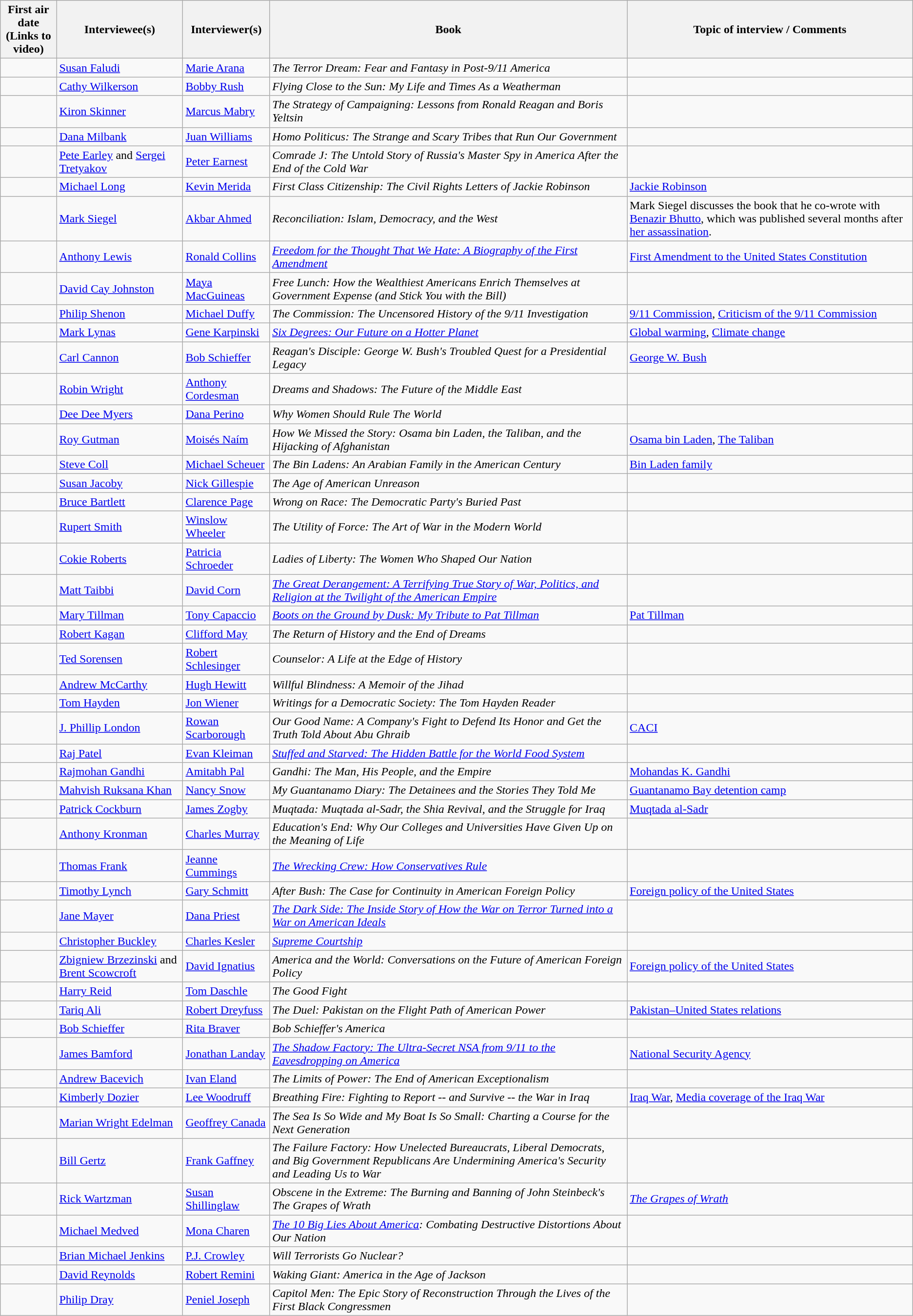<table class="wikitable">
<tr>
<th>First air date<br>(Links to video)</th>
<th>Interviewee(s)</th>
<th>Interviewer(s)</th>
<th>Book</th>
<th>Topic of interview / Comments</th>
</tr>
<tr>
<td></td>
<td><a href='#'>Susan Faludi</a></td>
<td><a href='#'>Marie Arana</a></td>
<td><em>The Terror Dream: Fear and Fantasy in Post-9/11 America</em></td>
<td></td>
</tr>
<tr>
<td></td>
<td><a href='#'>Cathy Wilkerson</a></td>
<td><a href='#'>Bobby Rush</a></td>
<td><em>Flying Close to the Sun: My Life and Times As a Weatherman</em></td>
<td></td>
</tr>
<tr>
<td></td>
<td><a href='#'>Kiron Skinner</a></td>
<td><a href='#'>Marcus Mabry</a></td>
<td><em>The Strategy of Campaigning: Lessons from Ronald Reagan and Boris Yeltsin</em></td>
<td></td>
</tr>
<tr>
<td></td>
<td><a href='#'>Dana Milbank</a></td>
<td><a href='#'>Juan Williams</a></td>
<td><em>Homo Politicus: The Strange and Scary Tribes that Run Our Government</em></td>
<td></td>
</tr>
<tr>
<td></td>
<td><a href='#'>Pete Earley</a> and <a href='#'>Sergei Tretyakov</a></td>
<td><a href='#'>Peter Earnest</a></td>
<td><em>Comrade J: The Untold Story of Russia's Master Spy in America After the End of the Cold War</em></td>
<td></td>
</tr>
<tr>
<td></td>
<td><a href='#'>Michael Long</a></td>
<td><a href='#'>Kevin Merida</a></td>
<td><em>First Class Citizenship: The Civil Rights Letters of Jackie Robinson</em></td>
<td><a href='#'>Jackie Robinson</a></td>
</tr>
<tr>
<td></td>
<td><a href='#'>Mark Siegel</a></td>
<td><a href='#'>Akbar Ahmed</a></td>
<td><em>Reconciliation: Islam, Democracy, and the West</em></td>
<td>Mark Siegel discusses the book that he co-wrote with <a href='#'>Benazir Bhutto</a>, which was published several months after <a href='#'>her assassination</a>.</td>
</tr>
<tr>
<td></td>
<td><a href='#'>Anthony Lewis</a></td>
<td><a href='#'>Ronald Collins</a></td>
<td><em><a href='#'>Freedom for the Thought That We Hate: A Biography of the First Amendment</a></em></td>
<td><a href='#'>First Amendment to the United States Constitution</a></td>
</tr>
<tr>
<td></td>
<td><a href='#'>David Cay Johnston</a></td>
<td><a href='#'>Maya MacGuineas</a></td>
<td><em>Free Lunch: How the Wealthiest Americans Enrich Themselves at Government Expense (and Stick You with the Bill)</em></td>
<td></td>
</tr>
<tr>
<td></td>
<td><a href='#'>Philip Shenon</a></td>
<td><a href='#'>Michael Duffy</a></td>
<td><em>The Commission: The Uncensored History of the 9/11 Investigation</em></td>
<td><a href='#'>9/11 Commission</a>, <a href='#'>Criticism of the 9/11 Commission</a></td>
</tr>
<tr>
<td></td>
<td><a href='#'>Mark Lynas</a></td>
<td><a href='#'>Gene Karpinski</a></td>
<td><em><a href='#'>Six Degrees: Our Future on a Hotter Planet</a></em></td>
<td><a href='#'>Global warming</a>, <a href='#'>Climate change</a></td>
</tr>
<tr>
<td></td>
<td><a href='#'>Carl Cannon</a></td>
<td><a href='#'>Bob Schieffer</a></td>
<td><em>Reagan's Disciple: George W. Bush's Troubled Quest for a Presidential Legacy</em></td>
<td><a href='#'>George W. Bush</a></td>
</tr>
<tr>
<td></td>
<td><a href='#'>Robin Wright</a></td>
<td><a href='#'>Anthony Cordesman</a></td>
<td><em>Dreams and Shadows: The Future of the Middle East</em></td>
<td></td>
</tr>
<tr>
<td></td>
<td><a href='#'>Dee Dee Myers</a></td>
<td><a href='#'>Dana Perino</a></td>
<td><em>Why Women Should Rule The World</em></td>
<td></td>
</tr>
<tr>
<td></td>
<td><a href='#'>Roy Gutman</a></td>
<td><a href='#'>Moisés Naím</a></td>
<td><em>How We Missed the Story: Osama bin Laden, the Taliban, and the Hijacking of Afghanistan</em></td>
<td><a href='#'>Osama bin Laden</a>, <a href='#'>The Taliban</a></td>
</tr>
<tr>
<td></td>
<td><a href='#'>Steve Coll</a></td>
<td><a href='#'>Michael Scheuer</a></td>
<td><em>The Bin Ladens: An Arabian Family in the American Century</em></td>
<td><a href='#'>Bin Laden family</a></td>
</tr>
<tr>
<td></td>
<td><a href='#'>Susan Jacoby</a></td>
<td><a href='#'>Nick Gillespie</a></td>
<td><em>The Age of American Unreason</em></td>
<td></td>
</tr>
<tr>
<td></td>
<td><a href='#'>Bruce Bartlett</a></td>
<td><a href='#'>Clarence Page</a></td>
<td><em>Wrong on Race: The Democratic Party's Buried Past</em></td>
<td></td>
</tr>
<tr>
<td></td>
<td><a href='#'>Rupert Smith</a></td>
<td><a href='#'>Winslow Wheeler</a></td>
<td><em>The Utility of Force: The Art of War in the Modern World</em></td>
<td></td>
</tr>
<tr>
<td></td>
<td><a href='#'>Cokie Roberts</a></td>
<td><a href='#'>Patricia Schroeder</a></td>
<td><em>Ladies of Liberty: The Women Who Shaped Our Nation</em></td>
<td></td>
</tr>
<tr>
<td></td>
<td><a href='#'>Matt Taibbi</a></td>
<td><a href='#'>David Corn</a></td>
<td><em><a href='#'>The Great Derangement: A Terrifying True Story of War, Politics, and Religion at the Twilight of the American Empire</a></em></td>
<td></td>
</tr>
<tr>
<td></td>
<td><a href='#'>Mary Tillman</a></td>
<td><a href='#'>Tony Capaccio</a></td>
<td><em><a href='#'>Boots on the Ground by Dusk: My Tribute to Pat Tillman</a></em></td>
<td><a href='#'>Pat Tillman</a></td>
</tr>
<tr>
<td></td>
<td><a href='#'>Robert Kagan</a></td>
<td><a href='#'>Clifford May</a></td>
<td><em>The Return of History and the End of Dreams</em></td>
<td></td>
</tr>
<tr>
<td></td>
<td><a href='#'>Ted Sorensen</a></td>
<td><a href='#'>Robert Schlesinger</a></td>
<td><em>Counselor: A Life at the Edge of History</em></td>
<td></td>
</tr>
<tr>
<td></td>
<td><a href='#'>Andrew McCarthy</a></td>
<td><a href='#'>Hugh Hewitt</a></td>
<td><em>Willful Blindness: A Memoir of the Jihad </em></td>
<td></td>
</tr>
<tr>
<td></td>
<td><a href='#'>Tom Hayden</a></td>
<td><a href='#'>Jon Wiener</a></td>
<td><em>Writings for a Democratic Society: The Tom Hayden Reader</em></td>
<td></td>
</tr>
<tr>
<td></td>
<td><a href='#'>J. Phillip London</a></td>
<td><a href='#'>Rowan Scarborough</a></td>
<td><em>Our Good Name: A Company's Fight to Defend Its Honor and Get the Truth Told About Abu Ghraib </em></td>
<td><a href='#'>CACI</a></td>
</tr>
<tr>
<td></td>
<td><a href='#'>Raj Patel</a></td>
<td><a href='#'>Evan Kleiman</a></td>
<td><em><a href='#'>Stuffed and Starved: The Hidden Battle for the World Food System</a></em></td>
<td></td>
</tr>
<tr>
<td></td>
<td><a href='#'>Rajmohan Gandhi</a></td>
<td><a href='#'>Amitabh Pal</a></td>
<td><em>Gandhi: The Man, His People, and the Empire</em></td>
<td><a href='#'>Mohandas K. Gandhi</a></td>
</tr>
<tr>
<td></td>
<td><a href='#'>Mahvish Ruksana Khan</a></td>
<td><a href='#'>Nancy Snow</a></td>
<td><em>My Guantanamo Diary: The Detainees and the Stories They Told Me</em></td>
<td><a href='#'>Guantanamo Bay detention camp</a></td>
</tr>
<tr>
<td></td>
<td><a href='#'>Patrick Cockburn</a></td>
<td><a href='#'>James Zogby</a></td>
<td><em>Muqtada: Muqtada al-Sadr, the Shia Revival, and the Struggle for Iraq</em></td>
<td><a href='#'>Muqtada al-Sadr</a></td>
</tr>
<tr>
<td></td>
<td><a href='#'>Anthony Kronman</a></td>
<td><a href='#'>Charles Murray</a></td>
<td><em>Education's End: Why Our Colleges and Universities Have Given Up on the Meaning of Life</em></td>
<td></td>
</tr>
<tr>
<td></td>
<td><a href='#'>Thomas Frank</a></td>
<td><a href='#'>Jeanne Cummings</a></td>
<td><em><a href='#'>The Wrecking Crew: How Conservatives Rule</a></em></td>
<td></td>
</tr>
<tr>
<td></td>
<td><a href='#'>Timothy Lynch</a></td>
<td><a href='#'>Gary Schmitt</a></td>
<td><em>After Bush: The Case for Continuity in American Foreign Policy</em></td>
<td><a href='#'>Foreign policy of the United States</a></td>
</tr>
<tr>
<td></td>
<td><a href='#'>Jane Mayer</a></td>
<td><a href='#'>Dana Priest</a></td>
<td><em><a href='#'>The Dark Side: The Inside Story of How the War on Terror Turned into a War on American Ideals</a></em></td>
<td></td>
</tr>
<tr>
<td></td>
<td><a href='#'>Christopher Buckley</a></td>
<td><a href='#'>Charles Kesler</a></td>
<td><em><a href='#'>Supreme Courtship</a></em></td>
<td></td>
</tr>
<tr>
<td></td>
<td><a href='#'>Zbigniew Brzezinski</a> and <a href='#'>Brent Scowcroft</a></td>
<td><a href='#'>David Ignatius</a></td>
<td><em>America and the World: Conversations on the Future of American Foreign Policy</em></td>
<td><a href='#'>Foreign policy of the United States</a></td>
</tr>
<tr>
<td></td>
<td><a href='#'>Harry Reid</a></td>
<td><a href='#'>Tom Daschle</a></td>
<td><em>The Good Fight</em></td>
<td></td>
</tr>
<tr>
<td></td>
<td><a href='#'>Tariq Ali</a></td>
<td><a href='#'>Robert Dreyfuss</a></td>
<td><em>The Duel: Pakistan on the Flight Path of American Power </em></td>
<td><a href='#'>Pakistan–United States relations</a></td>
</tr>
<tr>
<td></td>
<td><a href='#'>Bob Schieffer</a></td>
<td><a href='#'>Rita Braver</a></td>
<td><em>Bob Schieffer's America </em></td>
<td></td>
</tr>
<tr>
<td></td>
<td><a href='#'>James Bamford</a></td>
<td><a href='#'>Jonathan Landay</a></td>
<td><em><a href='#'>The Shadow Factory: The Ultra-Secret NSA from 9/11 to the Eavesdropping on America</a></em></td>
<td><a href='#'>National Security Agency</a></td>
</tr>
<tr>
<td></td>
<td><a href='#'>Andrew Bacevich</a></td>
<td><a href='#'>Ivan Eland</a></td>
<td><em>The Limits of Power: The End of American Exceptionalism </em></td>
<td></td>
</tr>
<tr>
<td></td>
<td><a href='#'>Kimberly Dozier</a></td>
<td><a href='#'>Lee Woodruff</a></td>
<td><em>Breathing Fire: Fighting to Report -- and Survive -- the War in Iraq</em></td>
<td><a href='#'>Iraq War</a>, <a href='#'>Media coverage of the Iraq War</a></td>
</tr>
<tr>
<td></td>
<td><a href='#'>Marian Wright Edelman</a></td>
<td><a href='#'>Geoffrey Canada</a></td>
<td><em>The Sea Is So Wide and My Boat Is So Small: Charting a Course for the Next Generation </em></td>
<td></td>
</tr>
<tr>
<td></td>
<td><a href='#'>Bill Gertz</a></td>
<td><a href='#'>Frank Gaffney</a></td>
<td><em>The Failure Factory: How Unelected Bureaucrats, Liberal Democrats, and Big Government Republicans Are Undermining America's Security and Leading Us to War</em></td>
<td></td>
</tr>
<tr>
<td></td>
<td><a href='#'>Rick Wartzman</a></td>
<td><a href='#'>Susan Shillinglaw</a></td>
<td><em>Obscene in the Extreme: The Burning and Banning of John Steinbeck's The Grapes of Wrath</em></td>
<td><em><a href='#'>The Grapes of Wrath</a></em></td>
</tr>
<tr>
<td></td>
<td><a href='#'>Michael Medved</a></td>
<td><a href='#'>Mona Charen</a></td>
<td><em><a href='#'>The 10 Big Lies About America</a>: Combating Destructive Distortions About Our Nation</em></td>
<td></td>
</tr>
<tr>
<td></td>
<td><a href='#'>Brian Michael Jenkins</a></td>
<td><a href='#'>P.J. Crowley</a></td>
<td><em>Will Terrorists Go Nuclear?</em></td>
<td></td>
</tr>
<tr>
<td></td>
<td><a href='#'>David Reynolds</a></td>
<td><a href='#'>Robert Remini</a></td>
<td><em>Waking Giant: America in the Age of Jackson </em></td>
<td></td>
</tr>
<tr>
<td></td>
<td><a href='#'>Philip Dray</a></td>
<td><a href='#'>Peniel Joseph</a></td>
<td><em>Capitol Men: The Epic Story of Reconstruction Through the Lives of the First Black Congressmen</em></td>
<td></td>
</tr>
</table>
